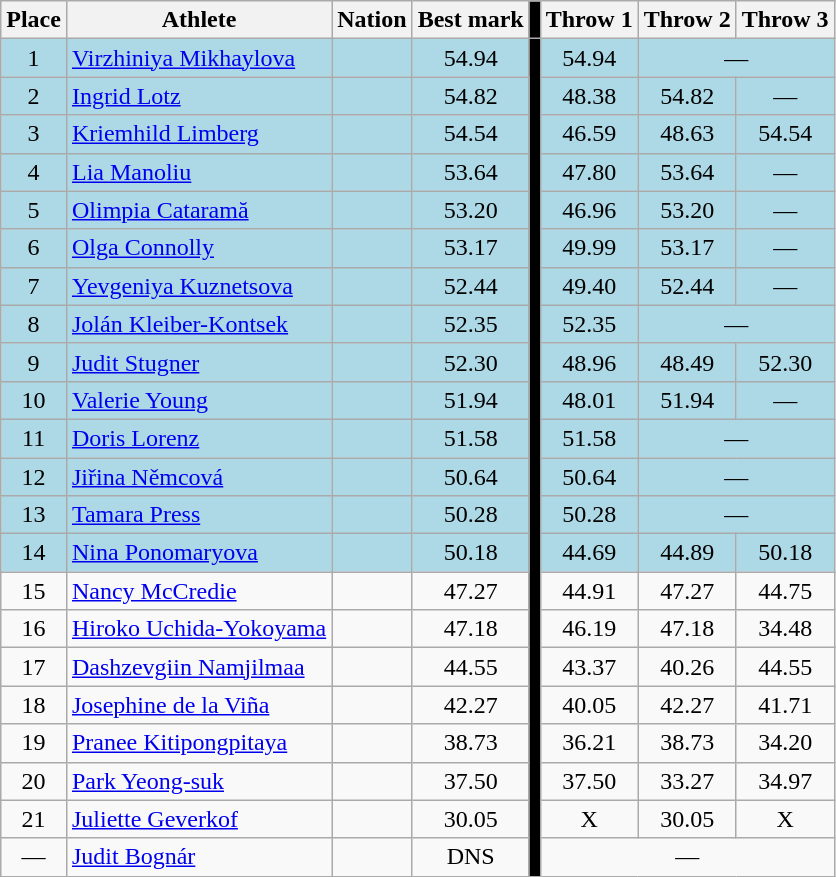<table class=wikitable>
<tr>
<th>Place</th>
<th>Athlete</th>
<th>Nation</th>
<th>Best mark</th>
<td bgcolor=black></td>
<th>Throw 1</th>
<th>Throw 2</th>
<th>Throw 3</th>
</tr>
<tr align=center bgcolor=lightblue>
<td>1</td>
<td align=left><a href='#'>Virzhiniya Mikhaylova</a></td>
<td align=left></td>
<td>54.94</td>
<td rowspan=22 bgcolor=black></td>
<td>54.94</td>
<td colspan=2>—</td>
</tr>
<tr align=center bgcolor=lightblue>
<td>2</td>
<td align=left><a href='#'>Ingrid Lotz</a></td>
<td align=left></td>
<td>54.82</td>
<td>48.38</td>
<td>54.82</td>
<td>—</td>
</tr>
<tr align=center bgcolor=lightblue>
<td>3</td>
<td align=left><a href='#'>Kriemhild Limberg</a></td>
<td align=left></td>
<td>54.54</td>
<td>46.59</td>
<td>48.63</td>
<td>54.54</td>
</tr>
<tr align=center bgcolor=lightblue>
<td>4</td>
<td align=left><a href='#'>Lia Manoliu</a></td>
<td align=left></td>
<td>53.64</td>
<td>47.80</td>
<td>53.64</td>
<td>—</td>
</tr>
<tr align=center bgcolor=lightblue>
<td>5</td>
<td align=left><a href='#'>Olimpia Cataramă</a></td>
<td align=left></td>
<td>53.20</td>
<td>46.96</td>
<td>53.20</td>
<td>—</td>
</tr>
<tr align=center bgcolor=lightblue>
<td>6</td>
<td align=left><a href='#'>Olga Connolly</a></td>
<td align=left></td>
<td>53.17</td>
<td>49.99</td>
<td>53.17</td>
<td>—</td>
</tr>
<tr align=center bgcolor=lightblue>
<td>7</td>
<td align=left><a href='#'>Yevgeniya Kuznetsova</a></td>
<td align=left></td>
<td>52.44</td>
<td>49.40</td>
<td>52.44</td>
<td>—</td>
</tr>
<tr align=center bgcolor=lightblue>
<td>8</td>
<td align=left><a href='#'>Jolán Kleiber-Kontsek</a></td>
<td align=left></td>
<td>52.35</td>
<td>52.35</td>
<td colspan=2>—</td>
</tr>
<tr align=center bgcolor=lightblue>
<td>9</td>
<td align=left><a href='#'>Judit Stugner</a></td>
<td align=left></td>
<td>52.30</td>
<td>48.96</td>
<td>48.49</td>
<td>52.30</td>
</tr>
<tr align=center bgcolor=lightblue>
<td>10</td>
<td align=left><a href='#'>Valerie Young</a></td>
<td align=left></td>
<td>51.94</td>
<td>48.01</td>
<td>51.94</td>
<td>—</td>
</tr>
<tr align=center bgcolor=lightblue>
<td>11</td>
<td align=left><a href='#'>Doris Lorenz</a></td>
<td align=left></td>
<td>51.58</td>
<td>51.58</td>
<td colspan=2>—</td>
</tr>
<tr align=center bgcolor=lightblue>
<td>12</td>
<td align=left><a href='#'>Jiřina Němcová</a></td>
<td align=left></td>
<td>50.64</td>
<td>50.64</td>
<td colspan=2>—</td>
</tr>
<tr align=center bgcolor=lightblue>
<td>13</td>
<td align=left><a href='#'>Tamara Press</a></td>
<td align=left></td>
<td>50.28</td>
<td>50.28</td>
<td colspan=2>—</td>
</tr>
<tr align=center bgcolor=lightblue>
<td>14</td>
<td align=left><a href='#'>Nina Ponomaryova</a></td>
<td align=left></td>
<td>50.18</td>
<td>44.69</td>
<td>44.89</td>
<td>50.18</td>
</tr>
<tr align=center>
<td>15</td>
<td align=left><a href='#'>Nancy McCredie</a></td>
<td align=left></td>
<td>47.27</td>
<td>44.91</td>
<td>47.27</td>
<td>44.75</td>
</tr>
<tr align=center>
<td>16</td>
<td align=left><a href='#'>Hiroko Uchida-Yokoyama</a></td>
<td align=left></td>
<td>47.18</td>
<td>46.19</td>
<td>47.18</td>
<td>34.48</td>
</tr>
<tr align=center>
<td>17</td>
<td align=left><a href='#'>Dashzevgiin Namjilmaa</a></td>
<td align=left></td>
<td>44.55</td>
<td>43.37</td>
<td>40.26</td>
<td>44.55</td>
</tr>
<tr align=center>
<td>18</td>
<td align=left><a href='#'>Josephine de la Viña</a></td>
<td align=left></td>
<td>42.27</td>
<td>40.05</td>
<td>42.27</td>
<td>41.71</td>
</tr>
<tr align=center>
<td>19</td>
<td align=left><a href='#'>Pranee Kitipongpitaya</a></td>
<td align=left></td>
<td>38.73</td>
<td>36.21</td>
<td>38.73</td>
<td>34.20</td>
</tr>
<tr align=center>
<td>20</td>
<td align=left><a href='#'>Park Yeong-suk</a></td>
<td align=left></td>
<td>37.50</td>
<td>37.50</td>
<td>33.27</td>
<td>34.97</td>
</tr>
<tr align=center>
<td>21</td>
<td align=left><a href='#'>Juliette Geverkof</a></td>
<td align=left></td>
<td>30.05</td>
<td>X</td>
<td>30.05</td>
<td>X</td>
</tr>
<tr align=center>
<td>—</td>
<td align=left><a href='#'>Judit Bognár</a></td>
<td align=left></td>
<td>DNS</td>
<td colspan=3>—</td>
</tr>
</table>
